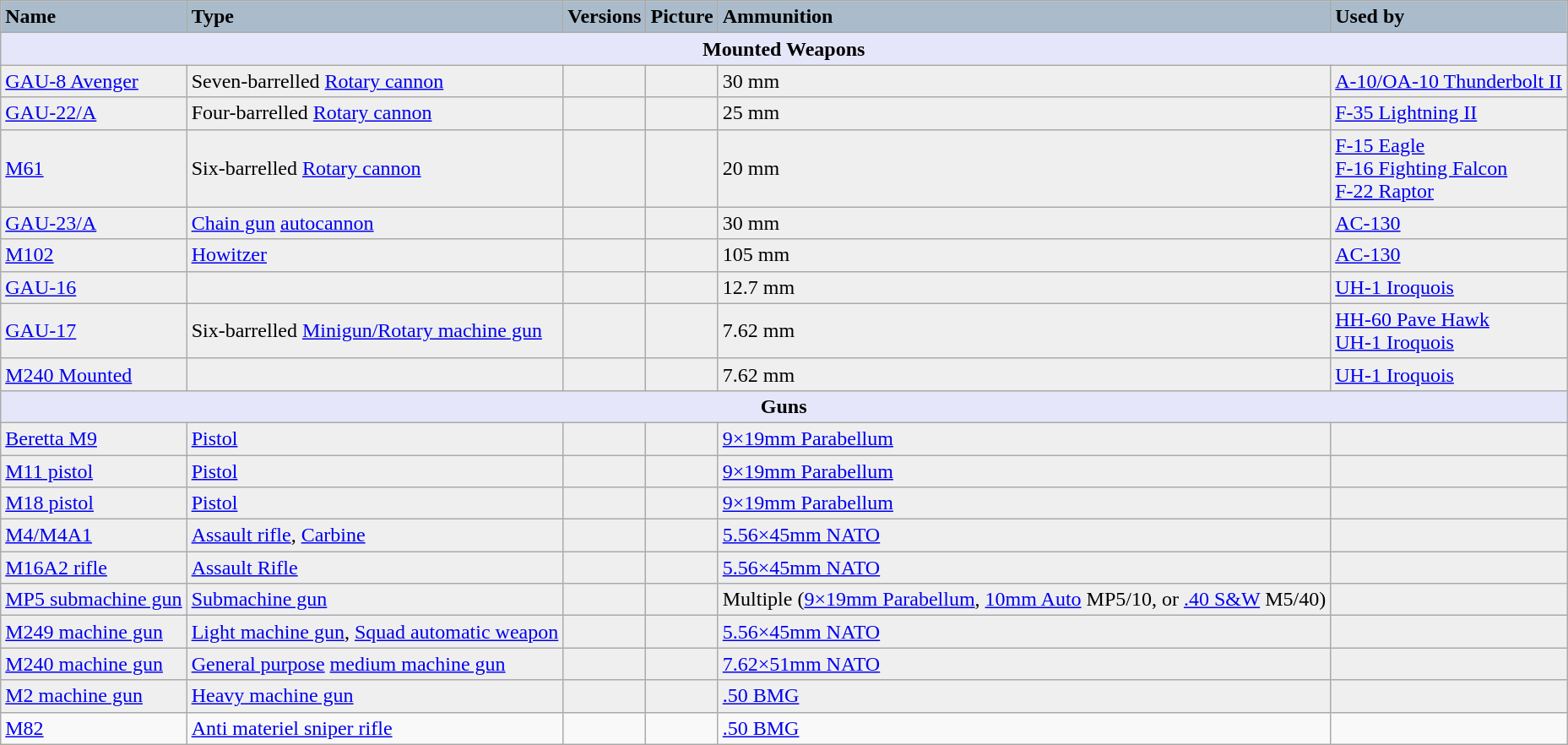<table class="wikitable">
<tr>
<th style="text-align: left; background: #aabccc;">Name</th>
<th style="text-align: left; background: #aabccc;">Type</th>
<th style="text-align: left; background: #aabccc;">Versions</th>
<th style="text-align: left; background: #aabccc;">Picture</th>
<th style="text-align: left; background: #aabccc;">Ammunition</th>
<th style="text-align: left; background: #aabccc;">Used by</th>
</tr>
<tr ---->
<th style="align: center; background: lavender;" colspan="7">Mounted Weapons</th>
</tr>
<tr style="background:#efefef; color:black">
<td><a href='#'>GAU-8 Avenger</a></td>
<td>Seven-barrelled <a href='#'>Rotary cannon</a></td>
<td></td>
<td></td>
<td>30 mm</td>
<td><a href='#'>A-10/OA-10 Thunderbolt II</a></td>
</tr>
<tr style="background:#efefef; color:black">
<td><a href='#'>GAU-22/A</a></td>
<td>Four-barrelled <a href='#'>Rotary cannon</a></td>
<td></td>
<td></td>
<td>25 mm</td>
<td><a href='#'>F-35 Lightning II</a></td>
</tr>
<tr style="background:#efefef; color:black">
<td><a href='#'>M61</a></td>
<td>Six-barrelled  <a href='#'>Rotary cannon</a></td>
<td></td>
<td></td>
<td>20 mm</td>
<td><a href='#'>F-15 Eagle</a><br><a href='#'>F-16 Fighting Falcon</a><br><a href='#'>F-22 Raptor</a></td>
</tr>
<tr style="background:#efefef; color:black">
<td><a href='#'>GAU-23/A</a></td>
<td><a href='#'>Chain gun</a> <a href='#'>autocannon</a></td>
<td></td>
<td></td>
<td>30 mm</td>
<td><a href='#'>AC-130</a></td>
</tr>
<tr style="background:#efefef; color:black">
<td><a href='#'>M102</a></td>
<td><a href='#'>Howitzer</a></td>
<td></td>
<td></td>
<td>105 mm</td>
<td><a href='#'>AC-130</a></td>
</tr>
<tr style="background:#efefef; color:black">
<td><a href='#'>GAU-16</a></td>
<td></td>
<td></td>
<td></td>
<td>12.7 mm</td>
<td><a href='#'>UH-1 Iroquois</a></td>
</tr>
<tr style="background:#efefef; color:black">
<td><a href='#'>GAU-17</a></td>
<td>Six-barrelled <a href='#'>Minigun/Rotary machine gun</a></td>
<td></td>
<td></td>
<td>7.62 mm</td>
<td><a href='#'>HH-60 Pave Hawk</a><br><a href='#'>UH-1 Iroquois</a></td>
</tr>
<tr style="background:#efefef; color:black">
<td><a href='#'>M240 Mounted</a></td>
<td></td>
<td></td>
<td></td>
<td>7.62 mm</td>
<td><a href='#'>UH-1 Iroquois</a></td>
</tr>
<tr ---->
<th style="align: center; background: lavender;" colspan="7">Guns</th>
</tr>
<tr style="background:#efefef; color:black">
<td><a href='#'>Beretta M9</a></td>
<td><a href='#'>Pistol</a></td>
<td></td>
<td></td>
<td><a href='#'>9×19mm Parabellum</a></td>
<td></td>
</tr>
<tr style="background:#efefef; color:black">
<td><a href='#'>M11 pistol</a></td>
<td><a href='#'>Pistol</a></td>
<td></td>
<td></td>
<td><a href='#'>9×19mm Parabellum</a></td>
<td></td>
</tr>
<tr style="background:#efefef; color:black">
<td><a href='#'>M18 pistol</a></td>
<td><a href='#'>Pistol</a></td>
<td></td>
<td></td>
<td><a href='#'>9×19mm Parabellum</a></td>
<td></td>
</tr>
<tr style="background:#efefef; color:black">
<td><a href='#'>M4/M4A1</a></td>
<td><a href='#'>Assault rifle</a>, <a href='#'>Carbine</a></td>
<td></td>
<td> </td>
<td><a href='#'>5.56×45mm NATO</a></td>
<td></td>
</tr>
<tr style="background:#efefef; color:black">
<td><a href='#'>M16A2 rifle</a></td>
<td><a href='#'>Assault Rifle</a></td>
<td></td>
<td></td>
<td><a href='#'>5.56×45mm NATO</a></td>
<td></td>
</tr>
<tr style="background:#efefef; color:black">
<td><a href='#'>MP5 submachine gun</a></td>
<td><a href='#'>Submachine gun</a></td>
<td></td>
<td></td>
<td>Multiple (<a href='#'>9×19mm Parabellum</a>, <a href='#'>10mm Auto</a> MP5/10, or <a href='#'>.40 S&W</a> M5/40)</td>
<td></td>
</tr>
<tr style="background:#efefef; color:black">
<td><a href='#'>M249 machine gun</a></td>
<td><a href='#'>Light machine gun</a>, <a href='#'>Squad automatic weapon</a></td>
<td></td>
<td></td>
<td><a href='#'>5.56×45mm NATO</a></td>
<td></td>
</tr>
<tr style="background:#efefef; color:black">
<td><a href='#'>M240 machine gun</a></td>
<td><a href='#'>General purpose</a> <a href='#'>medium machine gun</a></td>
<td></td>
<td></td>
<td><a href='#'>7.62×51mm NATO</a></td>
<td></td>
</tr>
<tr style="background:#efefef; color:black">
<td><a href='#'>M2 machine gun</a></td>
<td><a href='#'>Heavy machine gun</a></td>
<td></td>
<td></td>
<td><a href='#'>.50 BMG</a></td>
<td></td>
</tr>
<tr>
<td><a href='#'>M82</a></td>
<td><a href='#'>Anti materiel sniper rifle</a></td>
<td></td>
<td></td>
<td><a href='#'>.50 BMG</a></td>
<td></td>
</tr>
</table>
